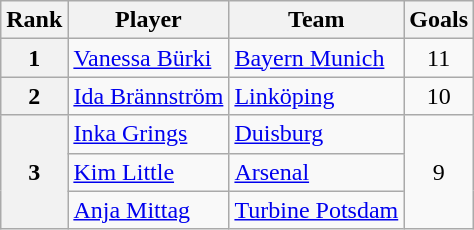<table class="wikitable">
<tr>
<th>Rank</th>
<th>Player</th>
<th>Team</th>
<th>Goals</th>
</tr>
<tr>
<th>1</th>
<td> <a href='#'>Vanessa Bürki</a></td>
<td><a href='#'>Bayern Munich</a></td>
<td align=center>11</td>
</tr>
<tr>
<th>2</th>
<td> <a href='#'>Ida Brännström</a></td>
<td><a href='#'>Linköping</a></td>
<td align=center>10</td>
</tr>
<tr>
<th rowspan=3>3</th>
<td> <a href='#'>Inka Grings</a></td>
<td><a href='#'>Duisburg</a></td>
<td rowspan=3 align=center>9</td>
</tr>
<tr>
<td> <a href='#'>Kim Little</a></td>
<td><a href='#'>Arsenal</a></td>
</tr>
<tr>
<td> <a href='#'>Anja Mittag</a></td>
<td><a href='#'>Turbine Potsdam</a></td>
</tr>
</table>
